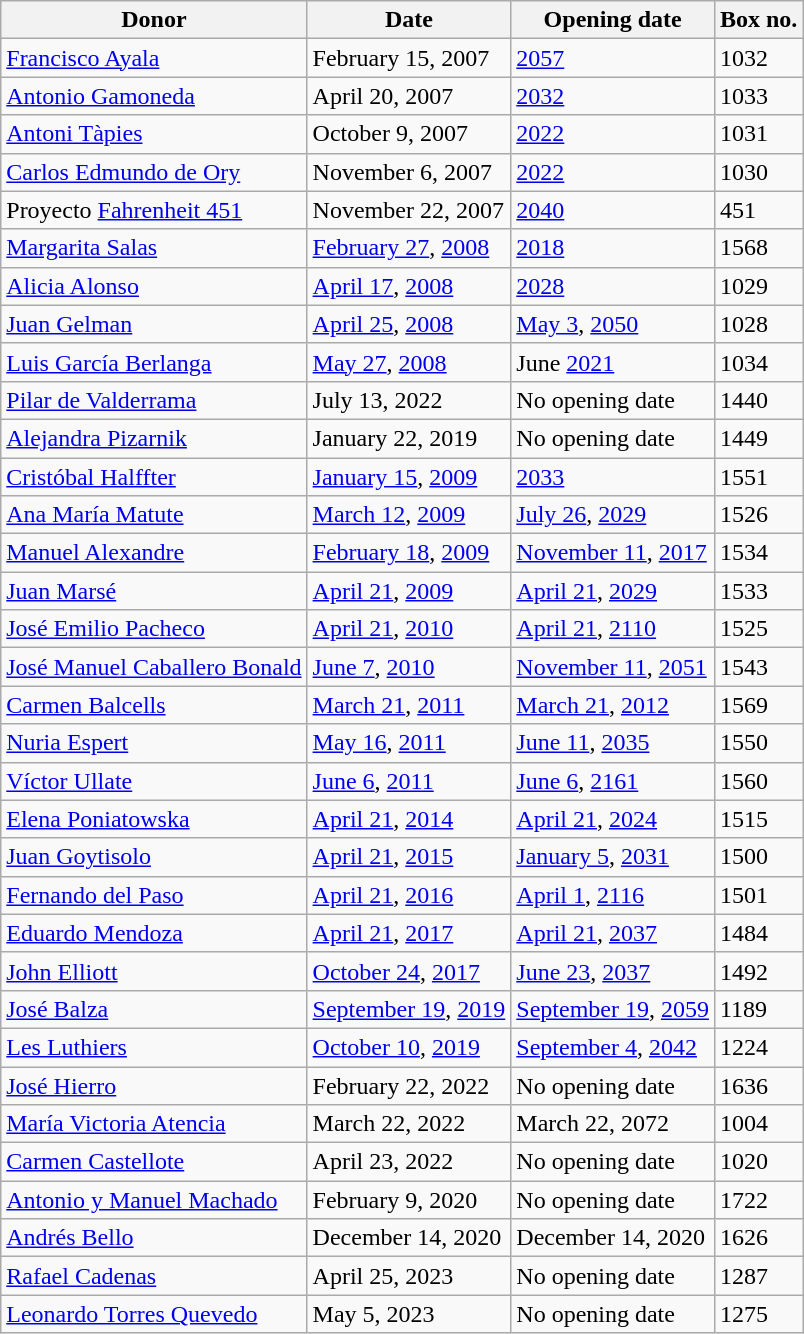<table class="wikitable sortable col1izq col2der col3der col4der">
<tr>
<th>Donor</th>
<th data-sort-type="date">Date</th>
<th data-sort-type="date">Opening date</th>
<th>Box no.</th>
</tr>
<tr>
<td><a href='#'>Francisco Ayala</a></td>
<td>February 15, 2007</td>
<td><a href='#'>2057</a></td>
<td>1032</td>
</tr>
<tr>
<td><a href='#'>Antonio Gamoneda</a></td>
<td>April 20, 2007</td>
<td><a href='#'>2032</a></td>
<td>1033</td>
</tr>
<tr>
<td><a href='#'>Antoni Tàpies</a></td>
<td>October 9, 2007</td>
<td><a href='#'>2022</a></td>
<td>1031</td>
</tr>
<tr>
<td><a href='#'>Carlos Edmundo de Ory</a></td>
<td>November 6, 2007</td>
<td><a href='#'>2022</a></td>
<td>1030</td>
</tr>
<tr>
<td>Proyecto <a href='#'>Fahrenheit 451</a></td>
<td>November 22, 2007</td>
<td><a href='#'>2040</a></td>
<td>451</td>
</tr>
<tr>
<td><a href='#'>Margarita Salas</a></td>
<td><a href='#'>February 27</a>, <a href='#'>2008</a></td>
<td><a href='#'>2018</a></td>
<td>1568</td>
</tr>
<tr>
<td><a href='#'>Alicia Alonso</a></td>
<td><a href='#'>April 17</a>, <a href='#'>2008</a></td>
<td><a href='#'>2028</a></td>
<td>1029</td>
</tr>
<tr>
<td><a href='#'>Juan Gelman</a></td>
<td><a href='#'>April 25</a>, <a href='#'>2008</a></td>
<td><a href='#'>May 3</a>, <a href='#'>2050</a></td>
<td>1028</td>
</tr>
<tr>
<td><a href='#'>Luis García Berlanga</a></td>
<td><a href='#'>May 27</a>, <a href='#'>2008</a></td>
<td>June <a href='#'>2021</a></td>
<td>1034</td>
</tr>
<tr>
<td><a href='#'>Pilar de Valderrama</a></td>
<td>July 13, 2022</td>
<td>No opening date</td>
<td>1440</td>
</tr>
<tr>
<td><a href='#'>Alejandra Pizarnik</a></td>
<td>January 22, 2019</td>
<td>No opening date</td>
<td>1449</td>
</tr>
<tr>
<td><a href='#'>Cristóbal Halffter</a></td>
<td><a href='#'>January 15</a>, <a href='#'>2009</a></td>
<td><a href='#'>2033</a></td>
<td>1551</td>
</tr>
<tr>
<td><a href='#'>Ana María Matute</a></td>
<td><a href='#'>March 12</a>, <a href='#'>2009</a></td>
<td><a href='#'>July 26</a>, <a href='#'>2029</a></td>
<td>1526</td>
</tr>
<tr>
<td><a href='#'>Manuel Alexandre</a></td>
<td><a href='#'>February 18</a>, <a href='#'>2009</a></td>
<td><a href='#'>November 11</a>, <a href='#'>2017</a></td>
<td>1534</td>
</tr>
<tr>
<td><a href='#'>Juan Marsé</a></td>
<td><a href='#'>April 21</a>, <a href='#'>2009</a></td>
<td><a href='#'>April 21</a>, <a href='#'>2029</a></td>
<td>1533</td>
</tr>
<tr>
<td><a href='#'>José Emilio Pacheco</a></td>
<td><a href='#'>April 21</a>, <a href='#'>2010</a></td>
<td><a href='#'>April 21</a>, <a href='#'>2110</a></td>
<td>1525</td>
</tr>
<tr>
<td><a href='#'>José Manuel Caballero Bonald</a></td>
<td><a href='#'>June 7</a>, <a href='#'>2010</a></td>
<td><a href='#'>November 11</a>, <a href='#'>2051</a></td>
<td>1543</td>
</tr>
<tr>
<td><a href='#'>Carmen Balcells</a></td>
<td><a href='#'>March 21</a>, <a href='#'>2011</a></td>
<td><a href='#'>March 21</a>, <a href='#'>2012</a></td>
<td>1569</td>
</tr>
<tr>
<td><a href='#'>Nuria Espert</a></td>
<td><a href='#'>May 16</a>, <a href='#'>2011</a></td>
<td><a href='#'>June 11</a>, <a href='#'>2035</a></td>
<td>1550</td>
</tr>
<tr>
<td><a href='#'>Víctor Ullate</a></td>
<td><a href='#'>June 6</a>, <a href='#'>2011</a></td>
<td><a href='#'>June 6</a>, <a href='#'>2161</a></td>
<td>1560</td>
</tr>
<tr>
<td><a href='#'>Elena Poniatowska</a></td>
<td><a href='#'>April 21</a>, <a href='#'>2014</a></td>
<td><a href='#'>April 21</a>, <a href='#'>2024</a></td>
<td>1515</td>
</tr>
<tr>
<td><a href='#'>Juan Goytisolo</a></td>
<td><a href='#'>April 21</a>, <a href='#'>2015</a></td>
<td><a href='#'>January 5</a>, <a href='#'>2031</a></td>
<td>1500</td>
</tr>
<tr>
<td><a href='#'>Fernando del Paso</a></td>
<td><a href='#'>April 21</a>, <a href='#'>2016</a></td>
<td><a href='#'>April 1</a>, <a href='#'>2116</a></td>
<td>1501</td>
</tr>
<tr>
<td><a href='#'>Eduardo Mendoza</a></td>
<td><a href='#'>April 21</a>, <a href='#'>2017</a></td>
<td><a href='#'>April 21</a>, <a href='#'>2037</a></td>
<td>1484</td>
</tr>
<tr>
<td><a href='#'>John Elliott</a></td>
<td><a href='#'>October 24</a>, <a href='#'>2017</a></td>
<td><a href='#'>June 23</a>, <a href='#'>2037</a></td>
<td>1492</td>
</tr>
<tr>
<td><a href='#'>José Balza</a></td>
<td><a href='#'>September 19</a>, <a href='#'>2019</a></td>
<td><a href='#'>September 19</a>, <a href='#'>2059</a></td>
<td>1189</td>
</tr>
<tr>
<td><a href='#'>Les Luthiers</a></td>
<td><a href='#'>October 10</a>, <a href='#'>2019</a></td>
<td><a href='#'>September 4</a>, <a href='#'>2042</a></td>
<td>1224</td>
</tr>
<tr>
<td><a href='#'>José Hierro</a></td>
<td>February 22, 2022</td>
<td>No opening date</td>
<td>1636</td>
</tr>
<tr>
<td><a href='#'>María Victoria Atencia</a></td>
<td>March 22, 2022</td>
<td>March 22, 2072</td>
<td>1004</td>
</tr>
<tr>
<td><a href='#'>Carmen Castellote</a></td>
<td>April 23, 2022</td>
<td>No opening date</td>
<td>1020</td>
</tr>
<tr>
<td><a href='#'>Antonio y Manuel Machado</a></td>
<td>February 9, 2020</td>
<td>No opening date</td>
<td>1722</td>
</tr>
<tr>
<td><a href='#'>Andrés Bello</a></td>
<td>December 14, 2020</td>
<td>December 14, 2020</td>
<td>1626</td>
</tr>
<tr>
<td><a href='#'>Rafael Cadenas</a></td>
<td>April 25, 2023</td>
<td>No opening date</td>
<td>1287</td>
</tr>
<tr>
<td><a href='#'>Leonardo Torres Quevedo</a></td>
<td>May 5, 2023</td>
<td>No opening date</td>
<td>1275</td>
</tr>
</table>
